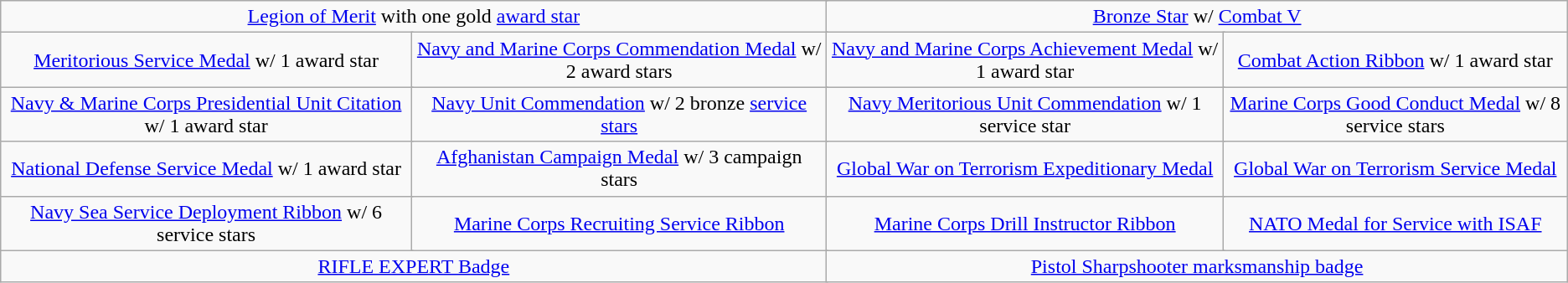<table class="wikitable">
<tr>
<td colspan="4" align="center"><a href='#'>Legion of Merit</a> with one gold <a href='#'>award star</a></td>
<td colspan="4" align="center"><a href='#'>Bronze Star</a> w/ <a href='#'>Combat V</a></td>
</tr>
<tr>
<td colspan="2" align="center"><a href='#'>Meritorious Service Medal</a> w/ 1 award star</td>
<td colspan="2" align="center"><a href='#'>Navy and Marine Corps Commendation Medal</a> w/ 2 award stars</td>
<td colspan="2" align="center"><a href='#'>Navy and Marine Corps Achievement Medal</a> w/ 1 award star</td>
<td colspan="2" align="center"><a href='#'>Combat Action Ribbon</a> w/ 1 award star</td>
</tr>
<tr>
<td colspan="2" align="center"><a href='#'>Navy & Marine Corps Presidential Unit Citation</a> w/ 1 award star</td>
<td colspan="2" align="center"><a href='#'>Navy Unit Commendation</a> w/ 2 bronze <a href='#'>service stars</a></td>
<td colspan="2" align="center"><a href='#'>Navy Meritorious Unit Commendation</a> w/ 1 service star</td>
<td colspan="2" align="center"><a href='#'>Marine Corps Good Conduct Medal</a> w/ 8 service stars</td>
</tr>
<tr>
<td colspan="2" align="center"><a href='#'>National Defense Service Medal</a> w/ 1 award star</td>
<td colspan="2" align="center"><a href='#'>Afghanistan Campaign Medal</a> w/ 3 campaign stars</td>
<td colspan="2" align="center"><a href='#'>Global War on Terrorism Expeditionary Medal</a></td>
<td colspan="2" align="center"><a href='#'>Global War on Terrorism Service Medal</a></td>
</tr>
<tr>
<td colspan="2" align="center"><a href='#'>Navy Sea Service Deployment Ribbon</a> w/ 6 service stars</td>
<td colspan="2" align="center"><a href='#'>Marine Corps Recruiting Service Ribbon</a></td>
<td colspan="2" align="center"><a href='#'>Marine Corps Drill Instructor Ribbon</a></td>
<td colspan="2" align="center"><a href='#'>NATO Medal for Service with ISAF</a></td>
</tr>
<tr>
<td colspan="4" align="center"><a href='#'>RIFLE EXPERT Badge</a></td>
<td colspan="4" align="center"><a href='#'>Pistol Sharpshooter marksmanship badge</a></td>
</tr>
</table>
